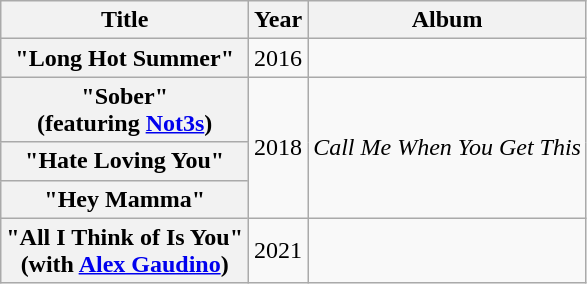<table class="wikitable plainrowheaders" style="text-align:center;">
<tr>
<th scope="col">Title</th>
<th scope="col">Year</th>
<th scope="col">Album</th>
</tr>
<tr>
<th scope="row">"Long Hot Summer"</th>
<td>2016</td>
<td></td>
</tr>
<tr>
<th scope="row">"Sober"<br><span>(featuring <a href='#'>Not3s</a>)</span></th>
<td rowspan="3">2018</td>
<td rowspan="3"><em>Call Me When You Get This</em></td>
</tr>
<tr>
<th scope="row">"Hate Loving You"</th>
</tr>
<tr>
<th scope="row">"Hey Mamma"</th>
</tr>
<tr>
<th scope="row">"All I Think of Is You"<br><span>(with <a href='#'>Alex Gaudino</a>)</span></th>
<td>2021</td>
<td></td>
</tr>
</table>
